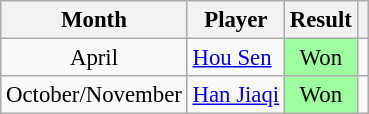<table class="wikitable sortable" style="text-align:center; font-size:95%;">
<tr>
<th>Month</th>
<th>Player</th>
<th>Result</th>
<th class="unsortable"></th>
</tr>
<tr>
<td>April</td>
<td style="text-align:left;"> <a href='#'>Hou Sen</a></td>
<td style="background:#9eff9e;">Won</td>
<td></td>
</tr>
<tr>
<td>October/November</td>
<td style="text-align:left;"> <a href='#'>Han Jiaqi</a></td>
<td style="background:#9eff9e;">Won</td>
<td></td>
</tr>
</table>
